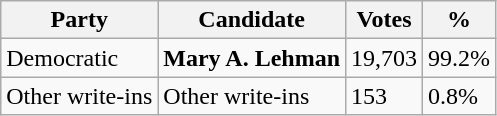<table class="wikitable">
<tr>
<th>Party</th>
<th>Candidate</th>
<th>Votes</th>
<th>%</th>
</tr>
<tr>
<td>Democratic</td>
<td><strong>Mary A. Lehman</strong></td>
<td>19,703</td>
<td>99.2%</td>
</tr>
<tr>
<td>Other write-ins</td>
<td>Other write-ins</td>
<td>153</td>
<td>0.8%</td>
</tr>
</table>
